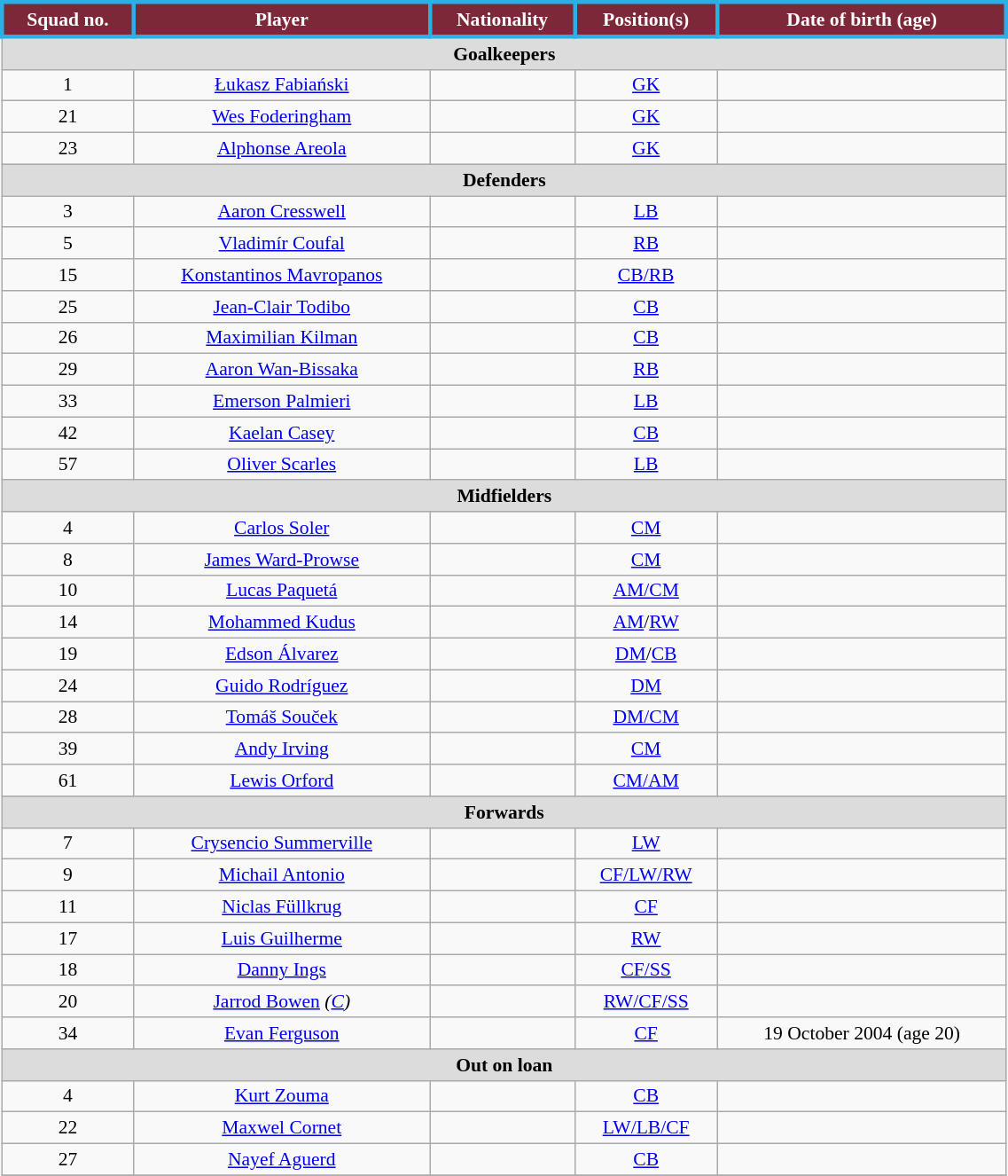<table class="wikitable" style="text-align:center; font-size:90%; width:60%;">
<tr>
<th style="background:#7D2838;color:white;border:3px solid #29B1E6">Squad no.</th>
<th style="background:#7D2838;color:white;border:3px solid #29B1E6">Player</th>
<th style="background:#7D2838;color:white;border:3px solid #29B1E6">Nationality</th>
<th style="background:#7D2838;color:white;border:3px solid #29B1E6">Position(s)</th>
<th style="background:#7D2838;color:white;border:3px solid #29B1E6">Date of birth (age)</th>
</tr>
<tr>
<th colspan="5" style="background:#dcdcdc; text-align:center;">Goalkeepers</th>
</tr>
<tr>
<td>1</td>
<td><a href='#'>Łukasz Fabiański</a></td>
<td></td>
<td><a href='#'>GK</a></td>
<td></td>
</tr>
<tr>
<td>21</td>
<td><a href='#'>Wes Foderingham</a></td>
<td></td>
<td><a href='#'>GK</a></td>
<td></td>
</tr>
<tr>
<td>23</td>
<td><a href='#'>Alphonse Areola</a></td>
<td></td>
<td><a href='#'>GK</a></td>
<td></td>
</tr>
<tr>
<th colspan="5" style="background:#dcdcdc; text-align:center;">Defenders</th>
</tr>
<tr>
<td>3</td>
<td><a href='#'>Aaron Cresswell</a></td>
<td></td>
<td><a href='#'>LB</a></td>
<td></td>
</tr>
<tr>
<td>5</td>
<td><a href='#'>Vladimír Coufal</a></td>
<td></td>
<td><a href='#'>RB</a></td>
<td></td>
</tr>
<tr>
<td>15</td>
<td><a href='#'>Konstantinos Mavropanos</a></td>
<td></td>
<td><a href='#'>CB/RB</a></td>
<td></td>
</tr>
<tr>
<td>25</td>
<td><a href='#'>Jean-Clair Todibo</a></td>
<td></td>
<td><a href='#'>CB</a></td>
<td></td>
</tr>
<tr>
<td>26</td>
<td><a href='#'>Maximilian Kilman</a></td>
<td></td>
<td><a href='#'>CB</a></td>
<td></td>
</tr>
<tr>
<td>29</td>
<td><a href='#'>Aaron Wan-Bissaka</a></td>
<td></td>
<td><a href='#'>RB</a></td>
<td></td>
</tr>
<tr>
<td>33</td>
<td><a href='#'>Emerson Palmieri</a></td>
<td></td>
<td><a href='#'>LB</a></td>
<td></td>
</tr>
<tr>
<td>42</td>
<td><a href='#'>Kaelan Casey</a></td>
<td></td>
<td><a href='#'>CB</a></td>
<td></td>
</tr>
<tr>
<td>57</td>
<td><a href='#'>Oliver Scarles</a></td>
<td></td>
<td><a href='#'>LB</a></td>
<td></td>
</tr>
<tr>
<th colspan="5" style="background:#dcdcdc; text-align:center;">Midfielders</th>
</tr>
<tr>
<td>4</td>
<td><a href='#'>Carlos Soler</a></td>
<td></td>
<td><a href='#'>CM</a></td>
<td></td>
</tr>
<tr>
<td>8</td>
<td><a href='#'>James Ward-Prowse</a></td>
<td></td>
<td><a href='#'>CM</a></td>
<td></td>
</tr>
<tr>
<td>10</td>
<td><a href='#'>Lucas Paquetá</a></td>
<td></td>
<td><a href='#'>AM/CM</a></td>
<td></td>
</tr>
<tr>
<td>14</td>
<td><a href='#'>Mohammed Kudus</a></td>
<td></td>
<td><a href='#'>AM</a>/<a href='#'>RW</a></td>
<td></td>
</tr>
<tr>
<td>19</td>
<td><a href='#'>Edson Álvarez</a></td>
<td></td>
<td><a href='#'>DM</a>/<a href='#'>CB</a></td>
<td></td>
</tr>
<tr>
<td>24</td>
<td><a href='#'>Guido Rodríguez</a></td>
<td></td>
<td><a href='#'>DM</a></td>
<td></td>
</tr>
<tr>
<td>28</td>
<td><a href='#'>Tomáš Souček</a></td>
<td></td>
<td><a href='#'>DM/CM</a></td>
<td></td>
</tr>
<tr>
<td>39</td>
<td><a href='#'>Andy Irving</a></td>
<td></td>
<td><a href='#'>CM</a></td>
<td></td>
</tr>
<tr>
<td>61</td>
<td><a href='#'>Lewis Orford</a></td>
<td></td>
<td><a href='#'>CM/AM</a></td>
<td></td>
</tr>
<tr>
<th colspan="5" style="background:#dcdcdc; text-align:center;">Forwards</th>
</tr>
<tr>
<td>7</td>
<td><a href='#'>Crysencio Summerville</a></td>
<td></td>
<td><a href='#'>LW</a></td>
<td></td>
</tr>
<tr>
<td>9</td>
<td><a href='#'>Michail Antonio</a></td>
<td></td>
<td><a href='#'>CF/LW/RW</a></td>
<td></td>
</tr>
<tr>
<td>11</td>
<td><a href='#'>Niclas Füllkrug</a></td>
<td></td>
<td><a href='#'>CF</a></td>
<td></td>
</tr>
<tr>
<td>17</td>
<td><a href='#'>Luis Guilherme</a></td>
<td></td>
<td><a href='#'>RW</a></td>
<td></td>
</tr>
<tr>
<td>18</td>
<td><a href='#'>Danny Ings</a></td>
<td></td>
<td><a href='#'>CF/SS</a></td>
<td></td>
</tr>
<tr>
<td>20</td>
<td><a href='#'>Jarrod Bowen</a> <em>(<a href='#'>C</a>)</em></td>
<td></td>
<td><a href='#'>RW/CF/SS</a></td>
<td></td>
</tr>
<tr>
<td>34</td>
<td><a href='#'>Evan Ferguson</a></td>
<td></td>
<td><a href='#'>CF</a></td>
<td>19 October 2004 (age 20)</td>
</tr>
<tr>
<th colspan="5" style="background:#dcdcdc; text-align:center;">Out on loan</th>
</tr>
<tr>
<td>4</td>
<td><a href='#'>Kurt Zouma</a></td>
<td></td>
<td><a href='#'>CB</a></td>
<td></td>
</tr>
<tr>
<td>22</td>
<td><a href='#'>Maxwel Cornet</a></td>
<td></td>
<td><a href='#'>LW/LB/CF</a></td>
<td></td>
</tr>
<tr>
<td>27</td>
<td><a href='#'>Nayef Aguerd</a></td>
<td></td>
<td><a href='#'>CB</a></td>
<td></td>
</tr>
<tr>
</tr>
</table>
